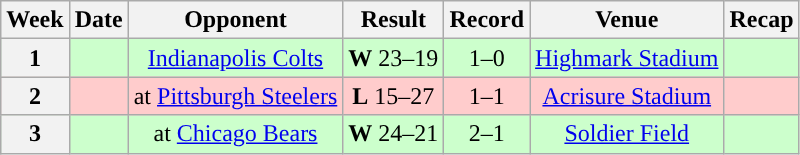<table class="wikitable" style="text-align:center">
<tr>
<th>Week</th>
<th>Date</th>
<th>Opponent</th>
<th>Result</th>
<th>Record</th>
<th>Venue</th>
<th>Recap</th>
</tr>
<tr style="background:#cfc">
<th>1</th>
<td></td>
<td><a href='#'>Indianapolis Colts</a></td>
<td><strong>W</strong> 23–19</td>
<td>1–0</td>
<td><a href='#'>Highmark Stadium</a></td>
<td></td>
</tr>
<tr style="background:#fcc">
<th>2</th>
<td></td>
<td>at <a href='#'>Pittsburgh Steelers</a></td>
<td><strong>L</strong> 15–27</td>
<td>1–1</td>
<td><a href='#'>Acrisure Stadium</a></td>
<td></td>
</tr>
<tr style="background:#cfc">
<th>3</th>
<td></td>
<td>at <a href='#'>Chicago Bears</a></td>
<td><strong>W</strong> 24–21</td>
<td>2–1</td>
<td><a href='#'>Soldier Field</a></td>
<td></td>
</tr>
</table>
